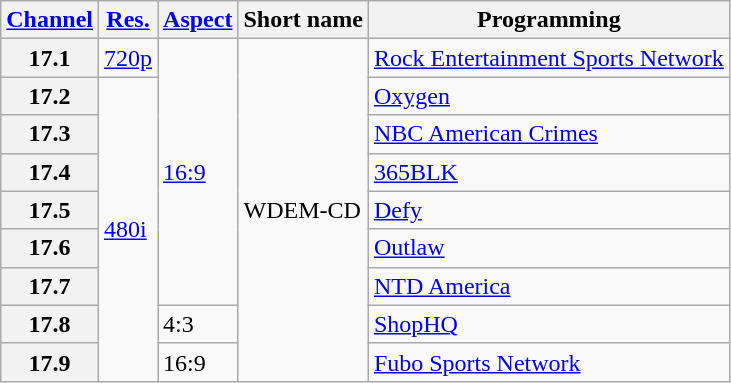<table class="wikitable">
<tr>
<th scope = "col"><a href='#'>Channel</a></th>
<th scope = "col"><a href='#'>Res.</a></th>
<th scope = "col"><a href='#'>Aspect</a></th>
<th scope = "col">Short name</th>
<th scope = "col">Programming</th>
</tr>
<tr>
<th scope = "row">17.1</th>
<td><a href='#'>720p</a></td>
<td rowspan="7"><a href='#'>16:9</a></td>
<td rowspan="9">WDEM-CD</td>
<td><a href='#'>Rock Entertainment Sports Network</a></td>
</tr>
<tr>
<th scope = "row">17.2</th>
<td rowspan="8"><a href='#'>480i</a></td>
<td><a href='#'>Oxygen</a></td>
</tr>
<tr>
<th scope = "row">17.3</th>
<td><a href='#'>NBC American Crimes</a></td>
</tr>
<tr>
<th scope = "row">17.4</th>
<td><a href='#'>365BLK</a></td>
</tr>
<tr>
<th scope = "row">17.5</th>
<td><a href='#'>Defy</a></td>
</tr>
<tr>
<th scope = "row">17.6</th>
<td><a href='#'>Outlaw</a></td>
</tr>
<tr>
<th scope = "row">17.7</th>
<td><a href='#'>NTD America</a></td>
</tr>
<tr>
<th scope = "row">17.8</th>
<td>4:3</td>
<td><a href='#'>ShopHQ</a></td>
</tr>
<tr>
<th>17.9</th>
<td>16:9</td>
<td><a href='#'>Fubo Sports Network</a></td>
</tr>
</table>
